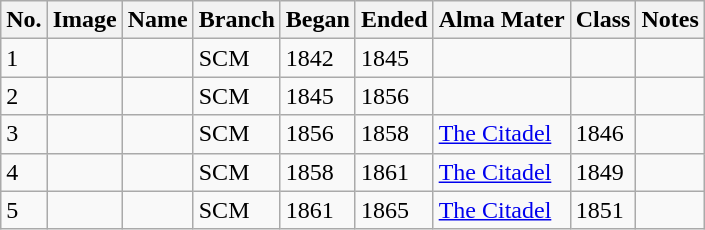<table class=wikitable sortable>
<tr>
<th>No.</th>
<th>Image</th>
<th>Name</th>
<th>Branch</th>
<th>Began</th>
<th>Ended</th>
<th>Alma Mater</th>
<th>Class</th>
<th>Notes</th>
</tr>
<tr>
<td>1</td>
<td></td>
<td></td>
<td>SCM</td>
<td>1842</td>
<td>1845</td>
<td></td>
<td></td>
<td></td>
</tr>
<tr>
<td>2</td>
<td></td>
<td></td>
<td>SCM</td>
<td>1845</td>
<td>1856</td>
<td></td>
<td></td>
<td></td>
</tr>
<tr>
<td>3</td>
<td></td>
<td></td>
<td>SCM</td>
<td>1856</td>
<td>1858</td>
<td><a href='#'>The Citadel</a></td>
<td>1846</td>
<td></td>
</tr>
<tr>
<td>4</td>
<td></td>
<td></td>
<td>SCM</td>
<td>1858</td>
<td>1861</td>
<td><a href='#'>The Citadel</a></td>
<td>1849</td>
<td></td>
</tr>
<tr>
<td>5</td>
<td></td>
<td></td>
<td>SCM</td>
<td>1861</td>
<td>1865</td>
<td><a href='#'>The Citadel</a></td>
<td>1851</td>
<td></td>
</tr>
</table>
